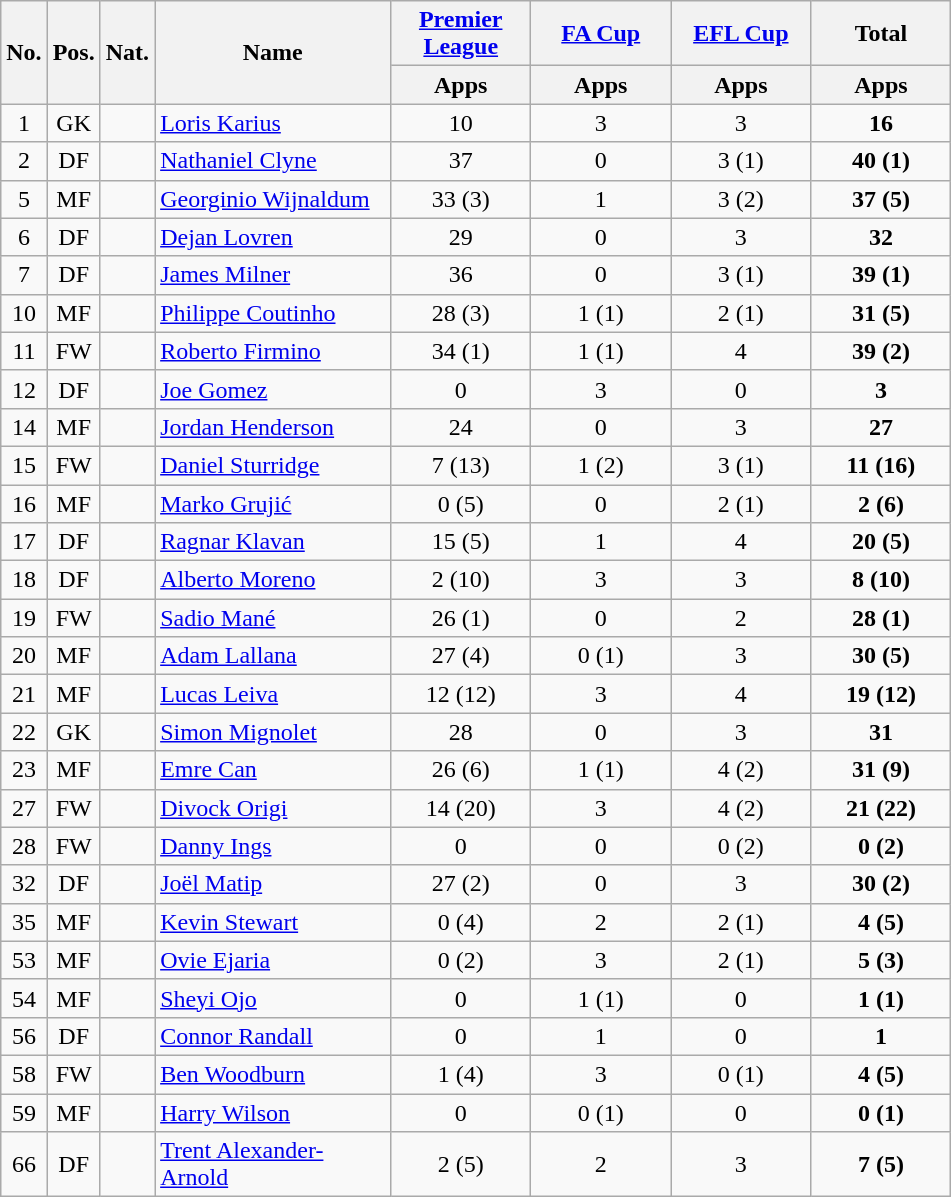<table class="wikitable sortable" style="text-align:center">
<tr>
<th rowspan="2">No.</th>
<th rowspan="2">Pos.</th>
<th rowspan="2">Nat.</th>
<th rowspan="2" style="width:150px;">Name</th>
<th style="width:86px;"><a href='#'>Premier League</a></th>
<th style="width:86px;"><a href='#'>FA Cup</a></th>
<th style="width:86px;"><a href='#'>EFL Cup</a></th>
<th style="width:86px;">Total</th>
</tr>
<tr>
<th>Apps</th>
<th>Apps</th>
<th>Apps</th>
<th>Apps</th>
</tr>
<tr>
<td>1</td>
<td>GK</td>
<td></td>
<td align=left><a href='#'>Loris Karius</a></td>
<td>10</td>
<td>3</td>
<td>3</td>
<td><strong>16</strong></td>
</tr>
<tr>
<td>2</td>
<td>DF</td>
<td></td>
<td align=left><a href='#'>Nathaniel Clyne</a></td>
<td>37</td>
<td>0</td>
<td>3 (1)</td>
<td><strong>40 (1)</strong></td>
</tr>
<tr>
<td>5</td>
<td>MF</td>
<td></td>
<td align=left><a href='#'>Georginio Wijnaldum</a></td>
<td>33 (3)</td>
<td>1</td>
<td>3 (2)</td>
<td><strong>37 (5)</strong></td>
</tr>
<tr>
<td>6</td>
<td>DF</td>
<td></td>
<td align=left><a href='#'>Dejan Lovren</a></td>
<td>29</td>
<td>0</td>
<td>3</td>
<td><strong>32</strong></td>
</tr>
<tr>
<td>7</td>
<td>DF</td>
<td></td>
<td align=left><a href='#'>James Milner</a></td>
<td>36</td>
<td>0</td>
<td>3 (1)</td>
<td><strong>39 (1)</strong></td>
</tr>
<tr>
<td>10</td>
<td>MF</td>
<td></td>
<td align=left><a href='#'>Philippe Coutinho</a></td>
<td>28 (3)</td>
<td>1 (1)</td>
<td>2 (1)</td>
<td><strong>31 (5)</strong></td>
</tr>
<tr>
<td>11</td>
<td>FW</td>
<td></td>
<td align=left><a href='#'>Roberto Firmino</a></td>
<td>34 (1)</td>
<td>1 (1)</td>
<td>4</td>
<td><strong>39 (2)</strong></td>
</tr>
<tr>
<td>12</td>
<td>DF</td>
<td></td>
<td align=left><a href='#'>Joe Gomez</a></td>
<td>0</td>
<td>3</td>
<td>0</td>
<td><strong>3</strong></td>
</tr>
<tr>
<td>14</td>
<td>MF</td>
<td></td>
<td align=left><a href='#'>Jordan Henderson</a></td>
<td>24</td>
<td>0</td>
<td>3</td>
<td><strong>27</strong></td>
</tr>
<tr>
<td>15</td>
<td>FW</td>
<td></td>
<td align=left><a href='#'>Daniel Sturridge</a></td>
<td>7 (13)</td>
<td>1 (2)</td>
<td>3 (1)</td>
<td><strong>11 (16)</strong></td>
</tr>
<tr>
<td>16</td>
<td>MF</td>
<td></td>
<td align=left><a href='#'>Marko Grujić</a></td>
<td>0 (5)</td>
<td>0</td>
<td>2 (1)</td>
<td><strong>2 (6)</strong></td>
</tr>
<tr>
<td>17</td>
<td>DF</td>
<td></td>
<td align=left><a href='#'>Ragnar Klavan</a></td>
<td>15 (5)</td>
<td>1</td>
<td>4</td>
<td><strong>20 (5)</strong></td>
</tr>
<tr>
<td>18</td>
<td>DF</td>
<td></td>
<td align=left><a href='#'>Alberto Moreno</a></td>
<td>2 (10)</td>
<td>3</td>
<td>3</td>
<td><strong>8 (10)</strong></td>
</tr>
<tr>
<td>19</td>
<td>FW</td>
<td></td>
<td align=left><a href='#'>Sadio Mané</a></td>
<td>26 (1)</td>
<td>0</td>
<td>2</td>
<td><strong>28 (1)</strong></td>
</tr>
<tr>
<td>20</td>
<td>MF</td>
<td></td>
<td align=left><a href='#'>Adam Lallana</a></td>
<td>27 (4)</td>
<td>0 (1)</td>
<td>3</td>
<td><strong>30 (5)</strong></td>
</tr>
<tr>
<td>21</td>
<td>MF</td>
<td></td>
<td align=left><a href='#'>Lucas Leiva</a></td>
<td>12 (12)</td>
<td>3</td>
<td>4</td>
<td><strong>19 (12)</strong></td>
</tr>
<tr>
<td>22</td>
<td>GK</td>
<td></td>
<td align=left><a href='#'>Simon Mignolet</a></td>
<td>28</td>
<td>0</td>
<td>3</td>
<td><strong>31</strong></td>
</tr>
<tr>
<td>23</td>
<td>MF</td>
<td></td>
<td align=left><a href='#'>Emre Can</a></td>
<td>26 (6)</td>
<td>1 (1)</td>
<td>4 (2)</td>
<td><strong>31 (9)</strong></td>
</tr>
<tr>
<td>27</td>
<td>FW</td>
<td></td>
<td align=left><a href='#'>Divock Origi</a></td>
<td>14 (20)</td>
<td>3</td>
<td>4 (2)</td>
<td><strong>21 (22)</strong></td>
</tr>
<tr>
<td>28</td>
<td>FW</td>
<td></td>
<td align=left><a href='#'>Danny Ings</a></td>
<td>0</td>
<td>0</td>
<td>0 (2)</td>
<td><strong>0 (2)</strong></td>
</tr>
<tr>
<td>32</td>
<td>DF</td>
<td></td>
<td align=left><a href='#'>Joël Matip</a></td>
<td>27 (2)</td>
<td>0</td>
<td>3</td>
<td><strong>30 (2)</strong></td>
</tr>
<tr>
<td>35</td>
<td>MF</td>
<td></td>
<td align=left><a href='#'>Kevin Stewart</a></td>
<td>0 (4)</td>
<td>2</td>
<td>2 (1)</td>
<td><strong>4 (5)</strong></td>
</tr>
<tr>
<td>53</td>
<td>MF</td>
<td></td>
<td align=left><a href='#'>Ovie Ejaria</a></td>
<td>0 (2)</td>
<td>3</td>
<td>2 (1)</td>
<td><strong>5 (3)</strong></td>
</tr>
<tr>
<td>54</td>
<td>MF</td>
<td></td>
<td align=left><a href='#'>Sheyi Ojo</a></td>
<td>0</td>
<td>1 (1)</td>
<td>0</td>
<td><strong>1 (1)</strong></td>
</tr>
<tr>
<td>56</td>
<td>DF</td>
<td></td>
<td align=left><a href='#'>Connor Randall</a></td>
<td>0</td>
<td>1</td>
<td>0</td>
<td><strong>1</strong></td>
</tr>
<tr>
<td>58</td>
<td>FW</td>
<td></td>
<td align=left><a href='#'>Ben Woodburn</a></td>
<td>1 (4)</td>
<td>3</td>
<td>0 (1)</td>
<td><strong>4 (5)</strong></td>
</tr>
<tr>
<td>59</td>
<td>MF</td>
<td></td>
<td align=left><a href='#'>Harry Wilson</a></td>
<td>0</td>
<td>0 (1)</td>
<td>0</td>
<td><strong>0 (1)</strong></td>
</tr>
<tr>
<td>66</td>
<td>DF</td>
<td></td>
<td align=left><a href='#'>Trent Alexander-Arnold</a></td>
<td>2 (5)</td>
<td>2</td>
<td>3</td>
<td><strong>7 (5)</strong></td>
</tr>
</table>
